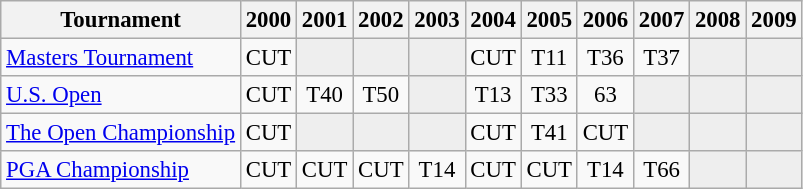<table class="wikitable" style="font-size:95%;text-align:center;">
<tr>
<th>Tournament</th>
<th>2000</th>
<th>2001</th>
<th>2002</th>
<th>2003</th>
<th>2004</th>
<th>2005</th>
<th>2006</th>
<th>2007</th>
<th>2008</th>
<th>2009</th>
</tr>
<tr>
<td align=left><a href='#'>Masters Tournament</a></td>
<td>CUT</td>
<td style="background:#eeeeee;"></td>
<td style="background:#eeeeee;"></td>
<td style="background:#eeeeee;"></td>
<td>CUT</td>
<td>T11</td>
<td>T36</td>
<td>T37</td>
<td style="background:#eeeeee;"></td>
<td style="background:#eeeeee;"></td>
</tr>
<tr>
<td align=left><a href='#'>U.S. Open</a></td>
<td>CUT</td>
<td>T40</td>
<td>T50</td>
<td style="background:#eeeeee;"></td>
<td>T13</td>
<td>T33</td>
<td>63</td>
<td style="background:#eeeeee;"></td>
<td style="background:#eeeeee;"></td>
<td style="background:#eeeeee;"></td>
</tr>
<tr>
<td align=left><a href='#'>The Open Championship</a></td>
<td>CUT</td>
<td style="background:#eeeeee;"></td>
<td style="background:#eeeeee;"></td>
<td style="background:#eeeeee;"></td>
<td>CUT</td>
<td>T41</td>
<td>CUT</td>
<td style="background:#eeeeee;"></td>
<td style="background:#eeeeee;"></td>
<td style="background:#eeeeee;"></td>
</tr>
<tr>
<td align=left><a href='#'>PGA Championship</a></td>
<td>CUT</td>
<td>CUT</td>
<td>CUT</td>
<td>T14</td>
<td>CUT</td>
<td>CUT</td>
<td>T14</td>
<td>T66</td>
<td style="background:#eeeeee;"></td>
<td style="background:#eeeeee;"></td>
</tr>
</table>
